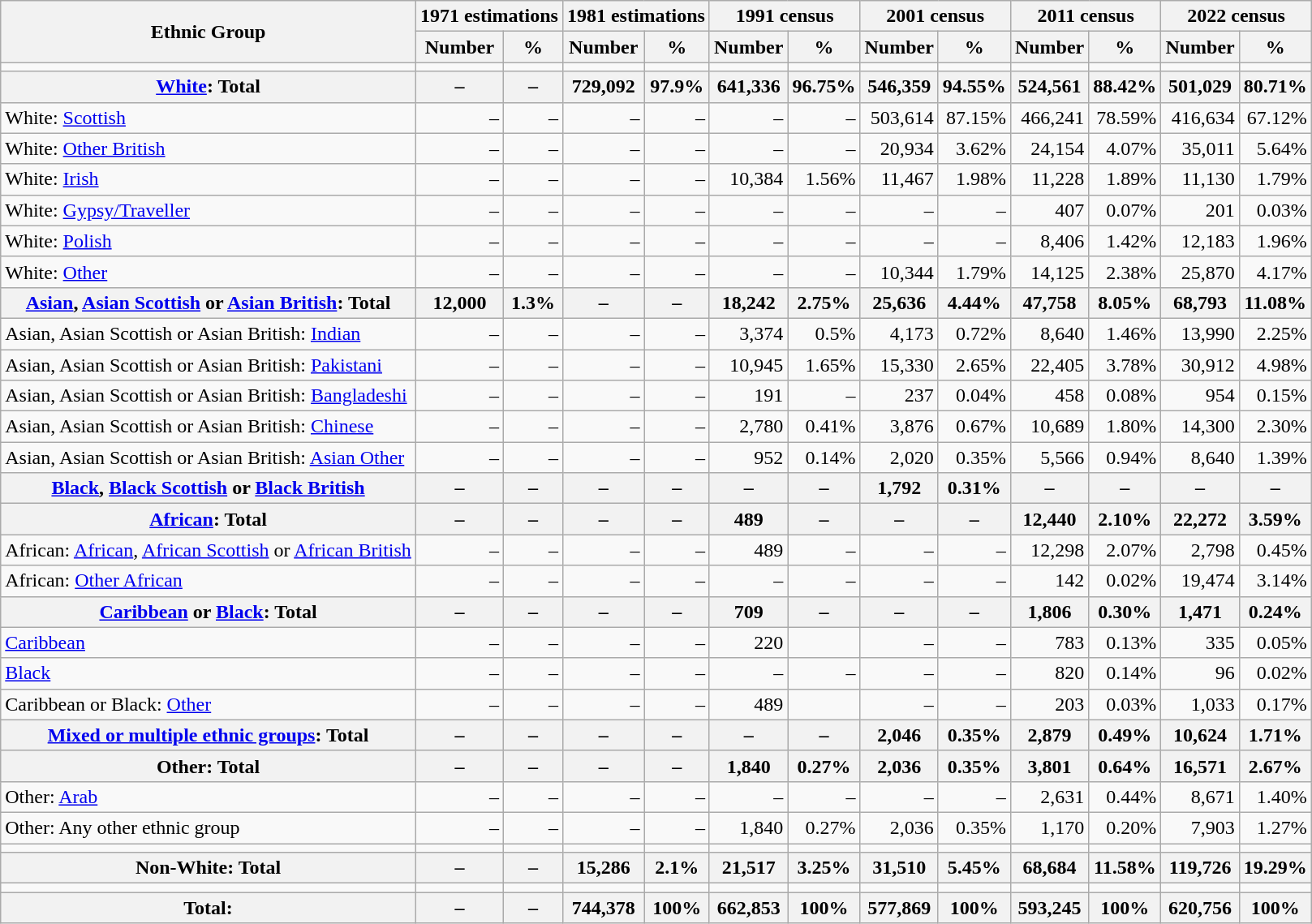<table class="wikitable sortable" style="text-align:right">
<tr>
<th rowspan="2">Ethnic Group</th>
<th colspan="2">1971 estimations</th>
<th colspan="2">1981 estimations</th>
<th colspan="2">1991 census</th>
<th colspan="2">2001 census</th>
<th colspan="2">2011 census</th>
<th colspan="2">2022 census</th>
</tr>
<tr>
<th>Number</th>
<th>%</th>
<th>Number</th>
<th>%</th>
<th>Number</th>
<th>%</th>
<th>Number</th>
<th>%</th>
<th>Number</th>
<th>%</th>
<th>Number</th>
<th>%</th>
</tr>
<tr>
<td></td>
<td></td>
<td></td>
<td></td>
<td></td>
<td></td>
<td></td>
<td></td>
<td></td>
<td></td>
<td></td>
<td></td>
<td></td>
</tr>
<tr>
<th><a href='#'>White</a>: Total</th>
<th>–</th>
<th>–</th>
<th>729,092</th>
<th>97.9%</th>
<th>641,336</th>
<th>96.75%</th>
<th>546,359</th>
<th>94.55%</th>
<th>524,561</th>
<th>88.42%</th>
<th>501,029</th>
<th>80.71%</th>
</tr>
<tr>
<td style="text-align:left">White: <a href='#'>Scottish</a></td>
<td>–</td>
<td>–</td>
<td>–</td>
<td>–</td>
<td>–</td>
<td>–</td>
<td>503,614</td>
<td>87.15%</td>
<td>466,241</td>
<td>78.59%</td>
<td>416,634</td>
<td>67.12%</td>
</tr>
<tr>
<td style="text-align:left">White: <a href='#'>Other British</a></td>
<td>–</td>
<td>–</td>
<td>–</td>
<td>–</td>
<td>–</td>
<td>–</td>
<td>20,934</td>
<td>3.62%</td>
<td>24,154</td>
<td>4.07%</td>
<td>35,011</td>
<td>5.64%</td>
</tr>
<tr>
<td style="text-align:left">White: <a href='#'>Irish</a></td>
<td>–</td>
<td>–</td>
<td>–</td>
<td>–</td>
<td>10,384</td>
<td>1.56%</td>
<td>11,467</td>
<td>1.98%</td>
<td>11,228</td>
<td>1.89%</td>
<td>11,130</td>
<td>1.79%</td>
</tr>
<tr>
<td style="text-align:left">White: <a href='#'>Gypsy/Traveller</a></td>
<td>–</td>
<td>–</td>
<td>–</td>
<td>–</td>
<td>–</td>
<td>–</td>
<td>–</td>
<td>–</td>
<td>407</td>
<td>0.07%</td>
<td>201</td>
<td>0.03%</td>
</tr>
<tr>
<td style="text-align:left">White: <a href='#'>Polish</a></td>
<td>–</td>
<td>–</td>
<td>–</td>
<td>–</td>
<td>–</td>
<td>–</td>
<td>–</td>
<td>–</td>
<td>8,406</td>
<td>1.42%</td>
<td>12,183</td>
<td>1.96%</td>
</tr>
<tr>
<td style="text-align:left">White: <a href='#'>Other</a></td>
<td>–</td>
<td>–</td>
<td>–</td>
<td>–</td>
<td>–</td>
<td>–</td>
<td>10,344</td>
<td>1.79%</td>
<td>14,125</td>
<td>2.38%</td>
<td>25,870</td>
<td>4.17%</td>
</tr>
<tr>
<th><a href='#'>Asian</a>, <a href='#'>Asian Scottish</a> or <a href='#'>Asian British</a>: Total</th>
<th>12,000</th>
<th>1.3%</th>
<th>–</th>
<th>–</th>
<th>18,242</th>
<th>2.75%</th>
<th>25,636</th>
<th>4.44%</th>
<th>47,758</th>
<th>8.05%</th>
<th>68,793</th>
<th>11.08%</th>
</tr>
<tr>
<td style="text-align:left">Asian, Asian Scottish or Asian British: <a href='#'>Indian</a></td>
<td>–</td>
<td>–</td>
<td>–</td>
<td>–</td>
<td>3,374</td>
<td>0.5%</td>
<td>4,173</td>
<td>0.72%</td>
<td>8,640</td>
<td>1.46%</td>
<td>13,990</td>
<td>2.25%</td>
</tr>
<tr>
<td style="text-align:left">Asian, Asian Scottish or Asian British: <a href='#'>Pakistani</a></td>
<td>–</td>
<td>–</td>
<td>–</td>
<td>–</td>
<td>10,945</td>
<td>1.65%</td>
<td>15,330</td>
<td>2.65%</td>
<td>22,405</td>
<td>3.78%</td>
<td>30,912</td>
<td>4.98%</td>
</tr>
<tr>
<td style="text-align:left">Asian, Asian Scottish or Asian British: <a href='#'>Bangladeshi</a></td>
<td>–</td>
<td>–</td>
<td>–</td>
<td>–</td>
<td>191</td>
<td>–</td>
<td>237</td>
<td>0.04%</td>
<td>458</td>
<td>0.08%</td>
<td>954</td>
<td>0.15%</td>
</tr>
<tr>
<td style="text-align:left">Asian, Asian Scottish or Asian British: <a href='#'>Chinese</a></td>
<td>–</td>
<td>–</td>
<td>–</td>
<td>–</td>
<td>2,780</td>
<td>0.41%</td>
<td>3,876</td>
<td>0.67%</td>
<td>10,689</td>
<td>1.80%</td>
<td>14,300</td>
<td>2.30%</td>
</tr>
<tr>
<td style="text-align:left">Asian, Asian Scottish or Asian British: <a href='#'>Asian Other</a></td>
<td>–</td>
<td>–</td>
<td>–</td>
<td>–</td>
<td>952</td>
<td>0.14%</td>
<td>2,020</td>
<td>0.35%</td>
<td>5,566</td>
<td>0.94%</td>
<td>8,640</td>
<td>1.39%</td>
</tr>
<tr>
<th><a href='#'>Black</a>, <a href='#'>Black Scottish</a> or <a href='#'>Black British</a></th>
<th>–</th>
<th>–</th>
<th>–</th>
<th>–</th>
<th>–</th>
<th>–</th>
<th>1,792</th>
<th>0.31%</th>
<th>–</th>
<th>–</th>
<th>–</th>
<th>–</th>
</tr>
<tr>
<th><a href='#'>African</a>: Total</th>
<th>–</th>
<th>–</th>
<th>–</th>
<th>–</th>
<th>489</th>
<th>–</th>
<th>–</th>
<th>–</th>
<th>12,440</th>
<th>2.10%</th>
<th>22,272</th>
<th>3.59%</th>
</tr>
<tr>
<td style="text-align:left">African: <a href='#'>African</a>, <a href='#'>African Scottish</a> or <a href='#'>African British</a></td>
<td>–</td>
<td>–</td>
<td>–</td>
<td>–</td>
<td>489</td>
<td>–</td>
<td>–</td>
<td>–</td>
<td>12,298</td>
<td>2.07%</td>
<td>2,798</td>
<td>0.45%</td>
</tr>
<tr>
<td style="text-align:left">African: <a href='#'>Other African</a></td>
<td>–</td>
<td>–</td>
<td>–</td>
<td>–</td>
<td>–</td>
<td>–</td>
<td>–</td>
<td>–</td>
<td>142</td>
<td>0.02%</td>
<td>19,474</td>
<td>3.14%</td>
</tr>
<tr>
<th><a href='#'>Caribbean</a> or <a href='#'>Black</a>: Total</th>
<th>–</th>
<th>–</th>
<th>–</th>
<th>–</th>
<th>709</th>
<th>–</th>
<th>–</th>
<th>–</th>
<th>1,806</th>
<th>0.30%</th>
<th>1,471</th>
<th>0.24%</th>
</tr>
<tr>
<td style="text-align:left"><a href='#'>Caribbean</a></td>
<td>–</td>
<td>–</td>
<td>–</td>
<td>–</td>
<td>220</td>
<td></td>
<td>–</td>
<td>–</td>
<td>783</td>
<td>0.13%</td>
<td>335</td>
<td>0.05%</td>
</tr>
<tr>
<td style="text-align:left"><a href='#'>Black</a></td>
<td>–</td>
<td>–</td>
<td>–</td>
<td>–</td>
<td>–</td>
<td>–</td>
<td>–</td>
<td>–</td>
<td>820</td>
<td>0.14%</td>
<td>96</td>
<td>0.02%</td>
</tr>
<tr>
<td style="text-align:left">Caribbean or Black: <a href='#'>Other</a></td>
<td>–</td>
<td>–</td>
<td>–</td>
<td>–</td>
<td>489</td>
<td></td>
<td>–</td>
<td>–</td>
<td>203</td>
<td>0.03%</td>
<td>1,033</td>
<td>0.17%</td>
</tr>
<tr>
<th><a href='#'>Mixed or multiple ethnic groups</a>: Total</th>
<th>–</th>
<th>–</th>
<th>–</th>
<th>–</th>
<th>–</th>
<th>–</th>
<th>2,046</th>
<th>0.35%</th>
<th>2,879</th>
<th>0.49%</th>
<th>10,624</th>
<th>1.71%</th>
</tr>
<tr>
<th>Other: Total</th>
<th>–</th>
<th>–</th>
<th>–</th>
<th>–</th>
<th>1,840</th>
<th>0.27%</th>
<th>2,036</th>
<th>0.35%</th>
<th>3,801</th>
<th>0.64%</th>
<th>16,571</th>
<th>2.67%</th>
</tr>
<tr>
<td style="text-align:left">Other: <a href='#'>Arab</a></td>
<td>–</td>
<td>–</td>
<td>–</td>
<td>–</td>
<td>–</td>
<td>–</td>
<td>–</td>
<td>–</td>
<td>2,631</td>
<td>0.44%</td>
<td>8,671</td>
<td>1.40%</td>
</tr>
<tr>
<td style="text-align:left">Other: Any other ethnic group</td>
<td>–</td>
<td>–</td>
<td>–</td>
<td>–</td>
<td>1,840</td>
<td>0.27%</td>
<td>2,036</td>
<td>0.35%</td>
<td>1,170</td>
<td>0.20%</td>
<td>7,903</td>
<td>1.27%</td>
</tr>
<tr>
<td></td>
<td></td>
<td></td>
<td></td>
<td></td>
<td></td>
<td></td>
<td></td>
<td></td>
<td></td>
<td></td>
<td></td>
<td></td>
</tr>
<tr>
<th>Non-White: Total</th>
<th>–</th>
<th>–</th>
<th>15,286</th>
<th>2.1%</th>
<th>21,517</th>
<th>3.25%</th>
<th>31,510</th>
<th>5.45%</th>
<th>68,684</th>
<th>11.58%</th>
<th>119,726</th>
<th>19.29%</th>
</tr>
<tr>
<td></td>
<td></td>
<td></td>
<td></td>
<td></td>
<td></td>
<td></td>
<td></td>
<td></td>
<td></td>
<td></td>
<td></td>
<td></td>
</tr>
<tr>
<th>Total:</th>
<th>–</th>
<th>–</th>
<th>744,378</th>
<th>100%</th>
<th>662,853</th>
<th>100%</th>
<th>577,869</th>
<th>100%</th>
<th>593,245</th>
<th>100%</th>
<th>620,756</th>
<th>100%</th>
</tr>
</table>
